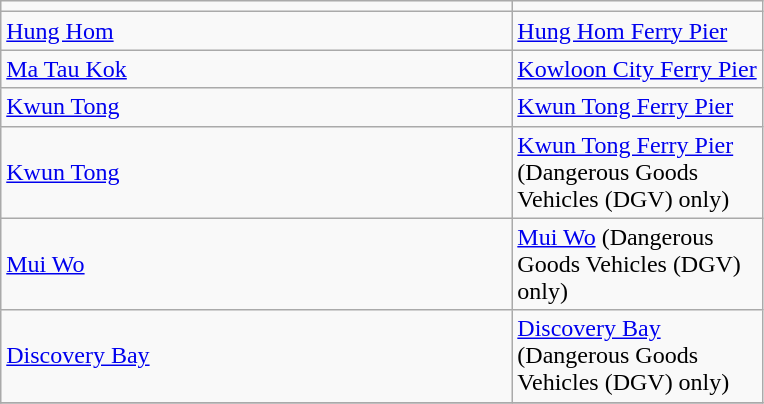<table class="wikitable">
<tr>
<td style="width:250pt;"></td>
<td style="width:120pt;"></td>
</tr>
<tr>
<td><a href='#'>Hung Hom</a></td>
<td><a href='#'>Hung Hom Ferry Pier</a></td>
</tr>
<tr>
<td><a href='#'>Ma Tau Kok</a></td>
<td><a href='#'>Kowloon City Ferry Pier</a></td>
</tr>
<tr>
<td><a href='#'>Kwun Tong</a></td>
<td><a href='#'>Kwun Tong Ferry Pier</a></td>
</tr>
<tr>
<td><a href='#'>Kwun Tong</a></td>
<td><a href='#'>Kwun Tong Ferry Pier</a> (Dangerous Goods Vehicles (DGV) only)</td>
</tr>
<tr>
<td><a href='#'>Mui Wo</a></td>
<td><a href='#'>Mui Wo</a> (Dangerous Goods Vehicles (DGV) only)</td>
</tr>
<tr>
<td><a href='#'>Discovery Bay</a></td>
<td><a href='#'>Discovery Bay</a> (Dangerous Goods Vehicles (DGV) only)</td>
</tr>
<tr>
</tr>
</table>
